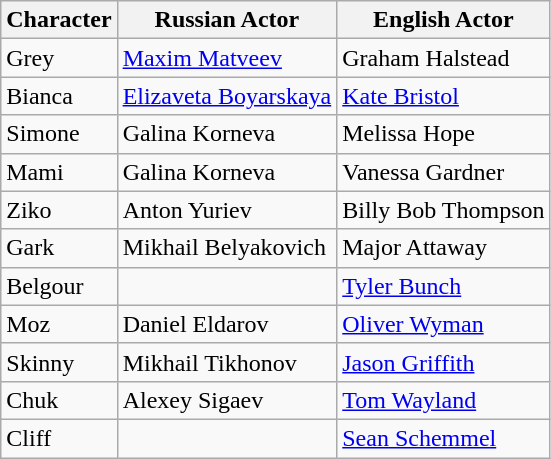<table class="wikitable">
<tr>
<th>Character</th>
<th>Russian Actor</th>
<th>English Actor</th>
</tr>
<tr>
<td>Grey</td>
<td><a href='#'>Maxim Matveev</a></td>
<td>Graham Halstead</td>
</tr>
<tr>
<td>Bianca</td>
<td><a href='#'>Elizaveta Boyarskaya</a></td>
<td><a href='#'>Kate Bristol</a></td>
</tr>
<tr>
<td>Simone</td>
<td>Galina Korneva</td>
<td>Melissa Hope</td>
</tr>
<tr>
<td>Mami</td>
<td>Galina Korneva</td>
<td>Vanessa Gardner</td>
</tr>
<tr>
<td>Ziko</td>
<td>Anton Yuriev</td>
<td>Billy Bob Thompson</td>
</tr>
<tr>
<td>Gark</td>
<td>Mikhail Belyakovich</td>
<td>Major Attaway</td>
</tr>
<tr>
<td>Belgour</td>
<td></td>
<td><a href='#'>Tyler Bunch</a></td>
</tr>
<tr>
<td>Moz</td>
<td>Daniel Eldarov</td>
<td><a href='#'>Oliver Wyman</a></td>
</tr>
<tr>
<td>Skinny</td>
<td>Mikhail Tikhonov</td>
<td><a href='#'>Jason Griffith</a></td>
</tr>
<tr>
<td>Chuk</td>
<td>Alexey Sigaev</td>
<td><a href='#'>Tom Wayland</a></td>
</tr>
<tr>
<td>Cliff</td>
<td></td>
<td><a href='#'>Sean Schemmel</a></td>
</tr>
</table>
